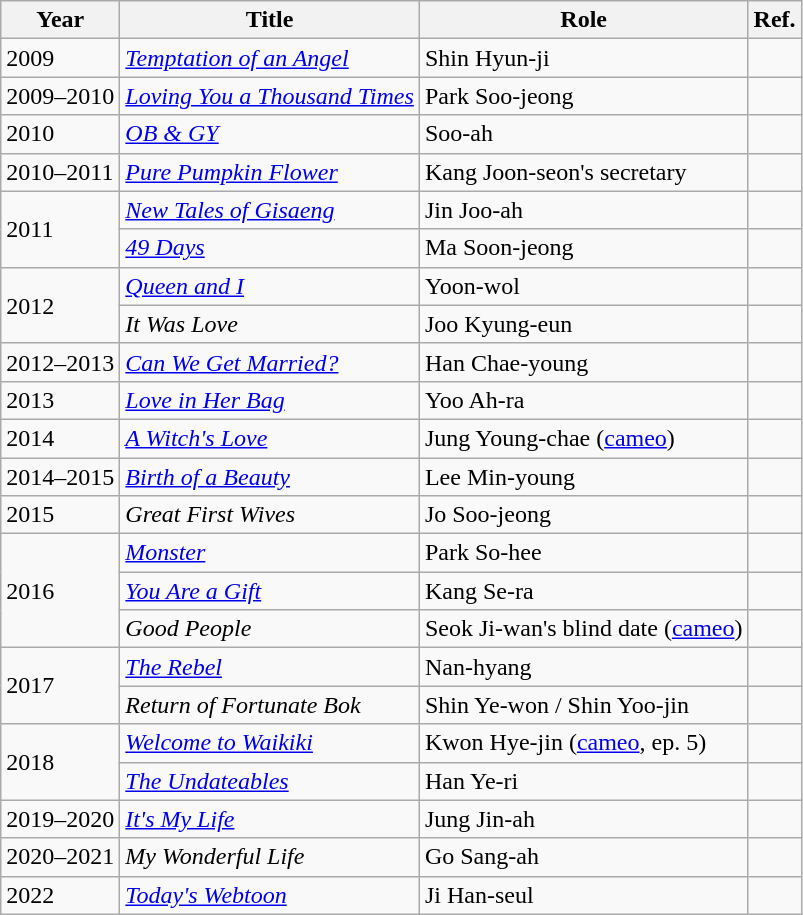<table class="wikitable">
<tr>
<th>Year</th>
<th>Title</th>
<th>Role</th>
<th>Ref.</th>
</tr>
<tr>
<td>2009</td>
<td><em><a href='#'>Temptation of an Angel</a></em></td>
<td>Shin Hyun-ji</td>
<td></td>
</tr>
<tr>
<td>2009–2010</td>
<td><em><a href='#'>Loving You a Thousand Times</a></em></td>
<td>Park Soo-jeong</td>
<td></td>
</tr>
<tr>
<td>2010</td>
<td><em><a href='#'>OB & GY</a></em></td>
<td>Soo-ah</td>
<td></td>
</tr>
<tr>
<td>2010–2011</td>
<td><em><a href='#'>Pure Pumpkin Flower</a></em></td>
<td>Kang Joon-seon's secretary</td>
<td></td>
</tr>
<tr>
<td rowspan=2>2011</td>
<td><em><a href='#'>New Tales of Gisaeng</a></em></td>
<td>Jin Joo-ah</td>
<td></td>
</tr>
<tr>
<td><em><a href='#'>49 Days</a></em></td>
<td>Ma Soon-jeong</td>
<td></td>
</tr>
<tr>
<td rowspan=2>2012</td>
<td><em><a href='#'>Queen and I</a></em></td>
<td>Yoon-wol</td>
<td></td>
</tr>
<tr>
<td><em>It Was Love</em></td>
<td>Joo Kyung-eun</td>
<td></td>
</tr>
<tr>
<td>2012–2013</td>
<td><em><a href='#'>Can We Get Married?</a></em></td>
<td>Han Chae-young</td>
<td></td>
</tr>
<tr>
<td>2013</td>
<td><em><a href='#'>Love in Her Bag</a></em></td>
<td>Yoo Ah-ra</td>
<td></td>
</tr>
<tr>
<td>2014</td>
<td><em><a href='#'>A Witch's Love</a></em></td>
<td>Jung Young-chae (<a href='#'>cameo</a>)</td>
<td></td>
</tr>
<tr>
<td>2014–2015</td>
<td><em><a href='#'>Birth of a Beauty</a></em></td>
<td>Lee Min-young</td>
<td></td>
</tr>
<tr>
<td>2015</td>
<td><em>Great First Wives</em></td>
<td>Jo Soo-jeong</td>
<td></td>
</tr>
<tr>
<td rowspan=3>2016</td>
<td><em><a href='#'>Monster</a></em></td>
<td>Park So-hee</td>
<td></td>
</tr>
<tr>
<td><em><a href='#'>You Are a Gift</a></em></td>
<td>Kang Se-ra</td>
<td></td>
</tr>
<tr>
<td><em>Good People</em></td>
<td>Seok Ji-wan's blind date (<a href='#'>cameo</a>)</td>
<td></td>
</tr>
<tr>
<td rowspan=2>2017</td>
<td><em><a href='#'>The Rebel</a></em></td>
<td>Nan-hyang</td>
<td></td>
</tr>
<tr>
<td><em>Return of Fortunate Bok</em></td>
<td>Shin Ye-won / Shin Yoo-jin</td>
<td></td>
</tr>
<tr>
<td rowspan=2>2018</td>
<td><em><a href='#'>Welcome to Waikiki</a></em></td>
<td>Kwon Hye-jin (<a href='#'>cameo</a>, ep. 5)</td>
<td></td>
</tr>
<tr>
<td><em><a href='#'>The Undateables</a></em></td>
<td>Han Ye-ri</td>
<td></td>
</tr>
<tr>
<td>2019–2020</td>
<td><em><a href='#'>It's My Life</a></em></td>
<td>Jung Jin-ah</td>
<td></td>
</tr>
<tr>
<td>2020–2021</td>
<td><em>My Wonderful Life</em></td>
<td>Go Sang-ah</td>
<td></td>
</tr>
<tr>
<td>2022</td>
<td><em><a href='#'>Today's Webtoon</a></em></td>
<td>Ji Han-seul</td>
<td></td>
</tr>
</table>
